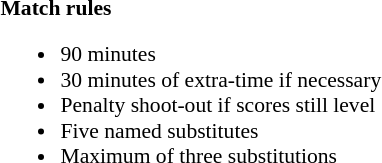<table style="width:100%; font-size:90%;">
<tr>
<td style="width:50%; vertical-align:top;"><br><strong>Match rules</strong><ul><li>90 minutes</li><li>30 minutes of extra-time if necessary</li><li>Penalty shoot-out if scores still level</li><li>Five named substitutes</li><li>Maximum of three substitutions</li></ul></td>
</tr>
</table>
